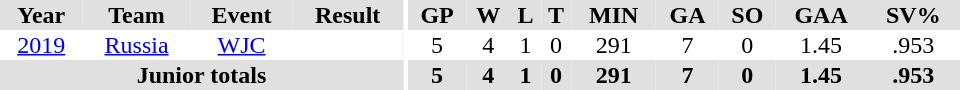<table border="0" cellpadding="1" cellspacing="0" ID="Table3" style="text-align:center; width:40em">
<tr ALIGN="center" bgcolor="#e0e0e0">
<th>Year</th>
<th>Team</th>
<th>Event</th>
<th>Result</th>
<th rowspan="99" bgcolor="#ffffff"></th>
<th>GP</th>
<th>W</th>
<th>L</th>
<th>T</th>
<th>MIN</th>
<th>GA</th>
<th>SO</th>
<th>GAA</th>
<th>SV%</th>
</tr>
<tr>
<td><a href='#'>2019</a></td>
<td><a href='#'>Russia</a></td>
<td><a href='#'>WJC</a></td>
<td></td>
<td>5</td>
<td>4</td>
<td>1</td>
<td>0</td>
<td>291</td>
<td>7</td>
<td>0</td>
<td>1.45</td>
<td>.953</td>
</tr>
<tr bgcolor="#e0e0e0">
<th colspan=4>Junior totals</th>
<th>5</th>
<th>4</th>
<th>1</th>
<th>0</th>
<th>291</th>
<th>7</th>
<th>0</th>
<th>1.45</th>
<th>.953</th>
</tr>
</table>
